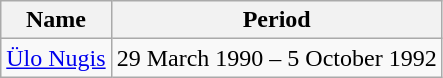<table class="wikitable">
<tr>
<th>Name</th>
<th>Period</th>
</tr>
<tr>
<td><a href='#'>Ülo Nugis</a></td>
<td>29 March 1990 – 5 October 1992</td>
</tr>
</table>
